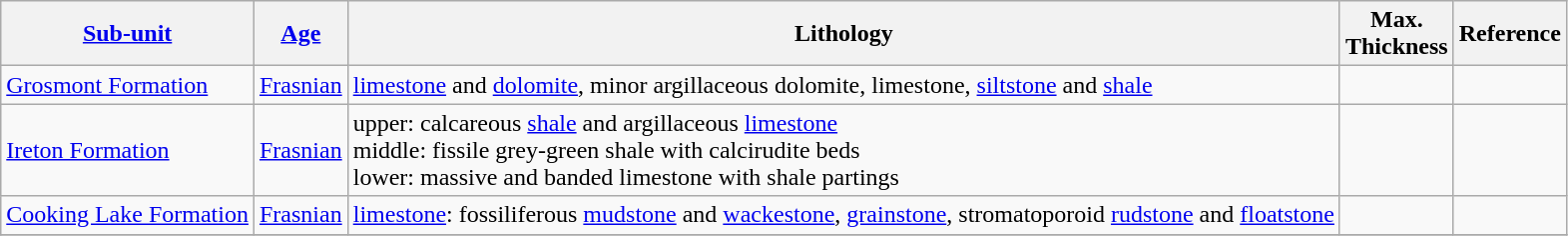<table class="wikitable">
<tr>
<th><a href='#'>Sub-unit</a></th>
<th><a href='#'>Age</a></th>
<th>Lithology</th>
<th>Max.<br>Thickness</th>
<th>Reference</th>
</tr>
<tr>
<td><a href='#'>Grosmont Formation</a></td>
<td><a href='#'>Frasnian</a></td>
<td><a href='#'>limestone</a> and <a href='#'>dolomite</a>,  minor argillaceous dolomite, limestone, <a href='#'>siltstone</a> and <a href='#'>shale</a></td>
<td></td>
<td></td>
</tr>
<tr>
<td><a href='#'>Ireton Formation</a></td>
<td><a href='#'>Frasnian</a></td>
<td>upper: calcareous <a href='#'>shale</a> and argillaceous <a href='#'>limestone</a><br>middle: fissile grey-green shale with calcirudite beds<br>lower: massive and banded limestone with shale partings</td>
<td></td>
<td></td>
</tr>
<tr>
<td><a href='#'>Cooking Lake Formation</a></td>
<td><a href='#'>Frasnian</a></td>
<td><a href='#'>limestone</a>: fossiliferous <a href='#'>mudstone</a> and <a href='#'>wackestone</a>, <a href='#'>grainstone</a>, stromatoporoid <a href='#'>rudstone</a> and <a href='#'>floatstone</a></td>
<td></td>
<td></td>
</tr>
<tr>
</tr>
</table>
